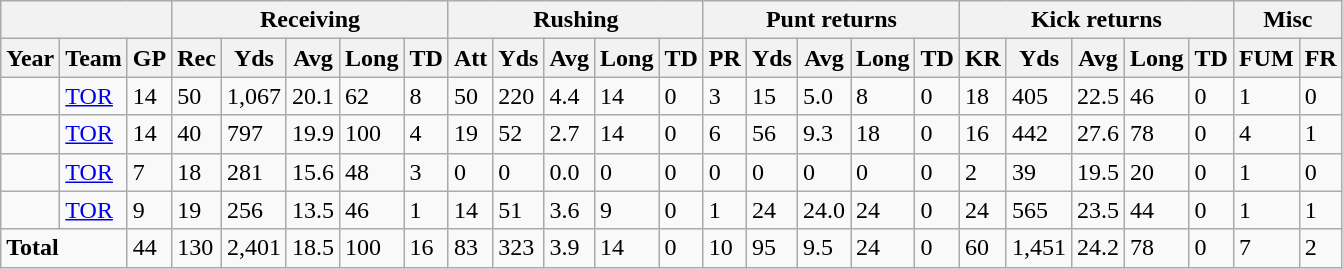<table class="wikitable">
<tr>
<th colspan=3></th>
<th colspan=5>Receiving</th>
<th colspan=5>Rushing</th>
<th colspan=5>Punt returns</th>
<th colspan=5>Kick returns</th>
<th colspan=3>Misc</th>
</tr>
<tr>
<th>Year</th>
<th>Team</th>
<th>GP</th>
<th>Rec</th>
<th>Yds</th>
<th>Avg</th>
<th>Long</th>
<th>TD</th>
<th>Att</th>
<th>Yds</th>
<th>Avg</th>
<th>Long</th>
<th>TD</th>
<th>PR</th>
<th>Yds</th>
<th>Avg</th>
<th>Long</th>
<th>TD</th>
<th>KR</th>
<th>Yds</th>
<th>Avg</th>
<th>Long</th>
<th>TD</th>
<th>FUM</th>
<th>FR</th>
</tr>
<tr>
<td></td>
<td><a href='#'>TOR</a></td>
<td>14</td>
<td>50</td>
<td>1,067</td>
<td>20.1</td>
<td>62</td>
<td>8</td>
<td>50</td>
<td>220</td>
<td>4.4</td>
<td>14</td>
<td>0</td>
<td>3</td>
<td>15</td>
<td>5.0</td>
<td>8</td>
<td>0</td>
<td>18</td>
<td>405</td>
<td>22.5</td>
<td>46</td>
<td>0</td>
<td>1</td>
<td>0</td>
</tr>
<tr>
<td></td>
<td><a href='#'>TOR</a></td>
<td>14</td>
<td>40</td>
<td>797</td>
<td>19.9</td>
<td>100</td>
<td>4</td>
<td>19</td>
<td>52</td>
<td>2.7</td>
<td>14</td>
<td>0</td>
<td>6</td>
<td>56</td>
<td>9.3</td>
<td>18</td>
<td>0</td>
<td>16</td>
<td>442</td>
<td>27.6</td>
<td>78</td>
<td>0</td>
<td>4</td>
<td>1</td>
</tr>
<tr>
<td></td>
<td><a href='#'>TOR</a></td>
<td>7</td>
<td>18</td>
<td>281</td>
<td>15.6</td>
<td>48</td>
<td>3</td>
<td>0</td>
<td>0</td>
<td>0.0</td>
<td>0</td>
<td>0</td>
<td>0</td>
<td>0</td>
<td>0</td>
<td>0</td>
<td>0</td>
<td>2</td>
<td>39</td>
<td>19.5</td>
<td>20</td>
<td>0</td>
<td>1</td>
<td>0</td>
</tr>
<tr>
<td></td>
<td><a href='#'>TOR</a></td>
<td>9</td>
<td>19</td>
<td>256</td>
<td>13.5</td>
<td>46</td>
<td>1</td>
<td>14</td>
<td>51</td>
<td>3.6</td>
<td>9</td>
<td>0</td>
<td>1</td>
<td>24</td>
<td>24.0</td>
<td>24</td>
<td>0</td>
<td>24</td>
<td>565</td>
<td>23.5</td>
<td>44</td>
<td>0</td>
<td>1</td>
<td>1</td>
</tr>
<tr>
<td colspan=2><strong>Total</strong></td>
<td>44</td>
<td>130</td>
<td>2,401</td>
<td>18.5</td>
<td>100</td>
<td>16</td>
<td>83</td>
<td>323</td>
<td>3.9</td>
<td>14</td>
<td>0</td>
<td>10</td>
<td>95</td>
<td>9.5</td>
<td>24</td>
<td>0</td>
<td>60</td>
<td>1,451</td>
<td>24.2</td>
<td>78</td>
<td>0</td>
<td>7</td>
<td>2</td>
</tr>
</table>
